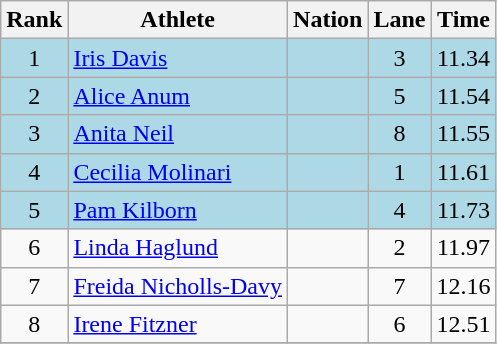<table class="wikitable sortable" style="text-align:center">
<tr>
<th>Rank</th>
<th>Athlete</th>
<th>Nation</th>
<th>Lane</th>
<th>Time</th>
</tr>
<tr bgcolor=lightblue>
<td>1</td>
<td align=left><a href='#'>Iris Davis</a></td>
<td align=left></td>
<td>3</td>
<td>11.34</td>
</tr>
<tr bgcolor=lightblue>
<td>2</td>
<td align=left><a href='#'>Alice Anum</a></td>
<td align=left></td>
<td>5</td>
<td>11.54</td>
</tr>
<tr bgcolor=lightblue>
<td>3</td>
<td align=left><a href='#'>Anita Neil</a></td>
<td align=left></td>
<td>8</td>
<td>11.55</td>
</tr>
<tr bgcolor=lightblue>
<td>4</td>
<td align=left><a href='#'>Cecilia Molinari</a></td>
<td align=left></td>
<td>1</td>
<td>11.61</td>
</tr>
<tr bgcolor=lightblue>
<td>5</td>
<td align=left><a href='#'>Pam Kilborn</a></td>
<td align=left></td>
<td>4</td>
<td>11.73</td>
</tr>
<tr>
<td>6</td>
<td align=left><a href='#'>Linda Haglund</a></td>
<td align=left></td>
<td>2</td>
<td>11.97</td>
</tr>
<tr>
<td>7</td>
<td align=left><a href='#'>Freida Nicholls-Davy</a></td>
<td align=left></td>
<td>7</td>
<td>12.16</td>
</tr>
<tr>
<td>8</td>
<td align=left><a href='#'>Irene Fitzner</a></td>
<td align=left></td>
<td>6</td>
<td>12.51</td>
</tr>
<tr>
</tr>
</table>
